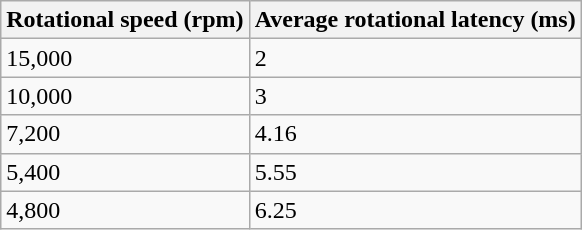<table class="wikitable" style="margin-left: 1.5em;">
<tr>
<th>Rotational speed (rpm)</th>
<th>Average rotational latency (ms)</th>
</tr>
<tr>
<td>15,000</td>
<td>2</td>
</tr>
<tr>
<td>10,000</td>
<td>3</td>
</tr>
<tr>
<td>7,200</td>
<td>4.16</td>
</tr>
<tr>
<td>5,400</td>
<td>5.55</td>
</tr>
<tr>
<td>4,800</td>
<td>6.25</td>
</tr>
</table>
